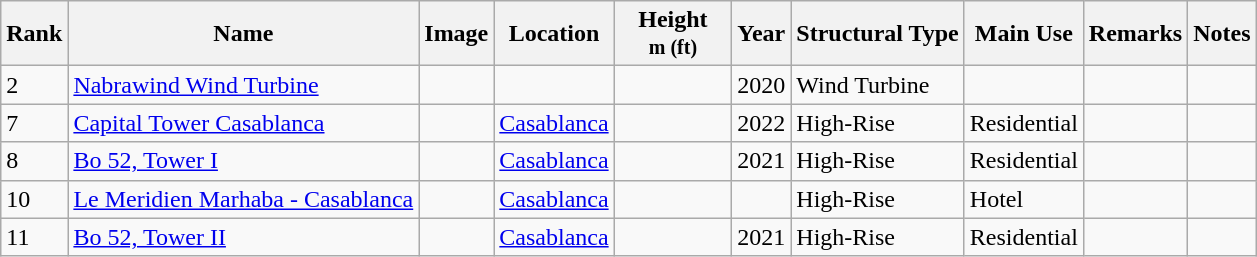<table class="wikitable sortable">
<tr>
<th scope="col">Rank</th>
<th scope="col">Name</th>
<th scope="col">Image</th>
<th scope="col">Location</th>
<th style="width:71px;">Height<br><small>m (ft)</small></th>
<th scope="col">Year</th>
<th scope="col">Structural Type</th>
<th>Main Use</th>
<th>Remarks</th>
<th class="unsortable">Notes</th>
</tr>
<tr>
<td>2</td>
<td><a href='#'>Nabrawind Wind Turbine</a></td>
<td></td>
<td></td>
<td></td>
<td>2020</td>
<td>Wind Turbine</td>
<td></td>
<td></td>
<td></td>
</tr>
<tr>
<td>7</td>
<td><a href='#'>Capital Tower Casablanca</a></td>
<td></td>
<td><a href='#'>Casablanca</a></td>
<td></td>
<td>2022</td>
<td>High-Rise</td>
<td>Residential</td>
<td></td>
<td></td>
</tr>
<tr>
<td>8</td>
<td><a href='#'>Bo 52, Tower I</a></td>
<td></td>
<td><a href='#'>Casablanca</a></td>
<td></td>
<td>2021</td>
<td>High-Rise</td>
<td>Residential</td>
<td></td>
<td></td>
</tr>
<tr>
<td>10</td>
<td><a href='#'>Le Meridien Marhaba - Casablanca</a></td>
<td></td>
<td><a href='#'>Casablanca</a></td>
<td></td>
<td></td>
<td>High-Rise</td>
<td>Hotel</td>
<td></td>
<td></td>
</tr>
<tr>
<td>11</td>
<td><a href='#'>Bo 52, Tower II</a></td>
<td></td>
<td><a href='#'>Casablanca</a></td>
<td></td>
<td>2021</td>
<td>High-Rise</td>
<td>Residential</td>
<td></td>
<td></td>
</tr>
</table>
